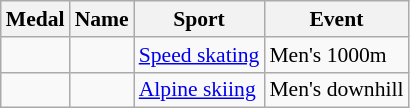<table class="wikitable sortable" style="font-size:90%">
<tr>
<th>Medal</th>
<th>Name</th>
<th>Sport</th>
<th>Event</th>
</tr>
<tr>
<td></td>
<td></td>
<td><a href='#'>Speed skating</a></td>
<td>Men's 1000m</td>
</tr>
<tr>
<td></td>
<td></td>
<td><a href='#'>Alpine skiing</a></td>
<td>Men's downhill</td>
</tr>
</table>
